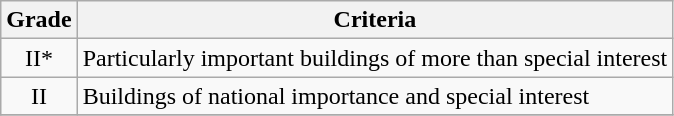<table class="wikitable" border="1">
<tr>
<th>Grade</th>
<th>Criteria</th>
</tr>
<tr>
<td align="center" >II*</td>
<td>Particularly important buildings of more than special interest</td>
</tr>
<tr>
<td align="center" >II</td>
<td>Buildings of national importance and special interest</td>
</tr>
<tr>
</tr>
</table>
